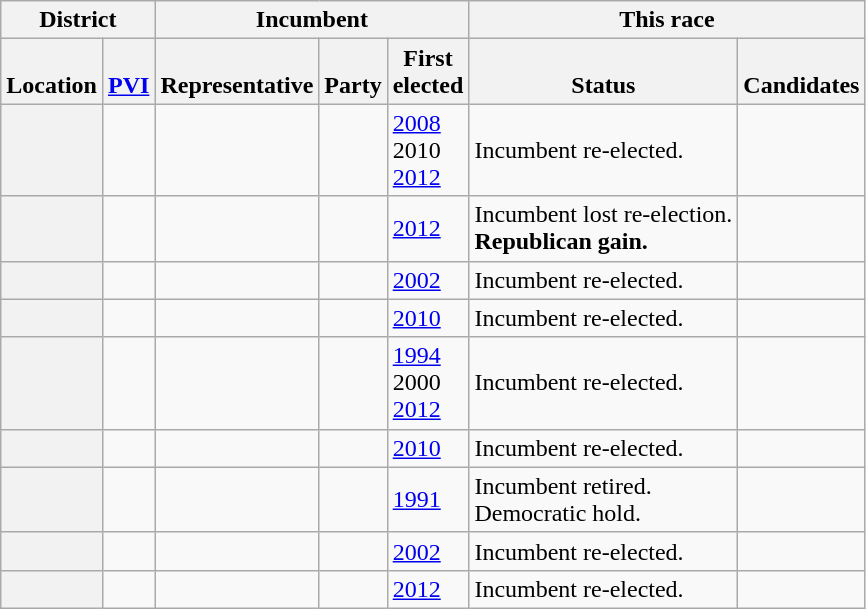<table class="wikitable sortable">
<tr valign=bottom>
<th colspan=2>District</th>
<th colspan=3>Incumbent</th>
<th colspan=2>This race</th>
</tr>
<tr valign=bottom>
<th>Location</th>
<th><a href='#'>PVI</a></th>
<th>Representative</th>
<th>Party</th>
<th>First<br>elected</th>
<th>Status</th>
<th>Candidates</th>
</tr>
<tr>
<th></th>
<td></td>
<td></td>
<td></td>
<td><a href='#'>2008</a><br>2010 <br><a href='#'>2012</a></td>
<td>Incumbent re-elected.</td>
<td nowrap></td>
</tr>
<tr>
<th></th>
<td></td>
<td></td>
<td></td>
<td><a href='#'>2012 </a></td>
<td>Incumbent lost re-election.<br><strong>Republican gain.</strong></td>
<td nowrap></td>
</tr>
<tr>
<th></th>
<td></td>
<td></td>
<td></td>
<td><a href='#'>2002</a></td>
<td>Incumbent re-elected.</td>
<td nowrap></td>
</tr>
<tr>
<th></th>
<td></td>
<td></td>
<td></td>
<td><a href='#'>2010</a></td>
<td>Incumbent re-elected.</td>
<td nowrap></td>
</tr>
<tr>
<th></th>
<td></td>
<td></td>
<td></td>
<td><a href='#'>1994</a><br>2000 <br><a href='#'>2012</a></td>
<td>Incumbent re-elected.</td>
<td nowrap></td>
</tr>
<tr>
<th></th>
<td></td>
<td></td>
<td></td>
<td><a href='#'>2010</a></td>
<td>Incumbent re-elected.</td>
<td nowrap></td>
</tr>
<tr>
<th></th>
<td></td>
<td></td>
<td></td>
<td><a href='#'>1991 </a></td>
<td>Incumbent retired.<br>Democratic hold.</td>
<td nowrap></td>
</tr>
<tr>
<th></th>
<td></td>
<td></td>
<td></td>
<td><a href='#'>2002</a></td>
<td>Incumbent re-elected.</td>
<td nowrap></td>
</tr>
<tr>
<th></th>
<td></td>
<td></td>
<td></td>
<td><a href='#'>2012</a></td>
<td>Incumbent re-elected.</td>
<td nowrap></td>
</tr>
</table>
